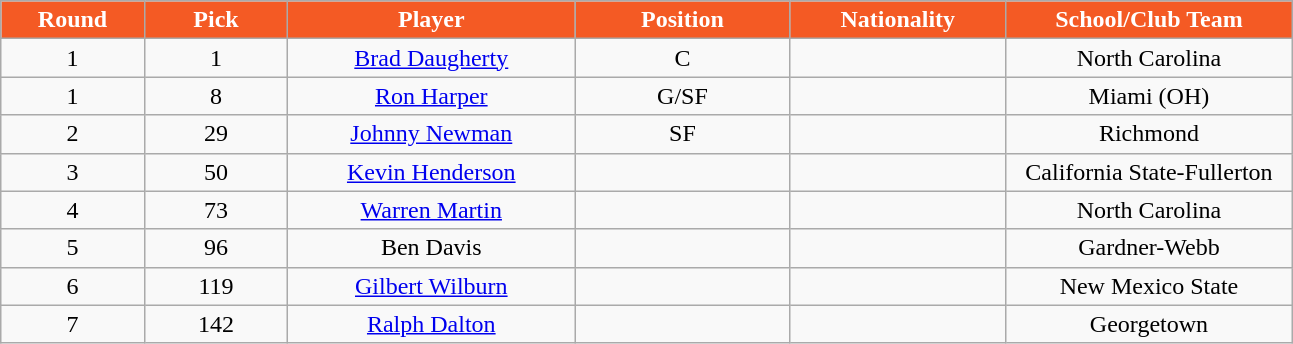<table class="wikitable sortable sortable">
<tr>
<th style="background:#F45A24; color:white" width="10%">Round</th>
<th style="background:#F45A24; color:white" width="10%">Pick</th>
<th style="background:#F45A24; color:white" width="20%">Player</th>
<th style="background:#F45A24; color:white" width="15%">Position</th>
<th style="background:#F45A24; color:white" width="15%">Nationality</th>
<th style="background:#F45A24; color:white" width="20%">School/Club Team</th>
</tr>
<tr style="text-align: center">
<td>1</td>
<td>1</td>
<td><a href='#'>Brad Daugherty</a></td>
<td>C</td>
<td></td>
<td>North Carolina</td>
</tr>
<tr style="text-align: center">
<td>1</td>
<td>8</td>
<td><a href='#'>Ron Harper</a></td>
<td>G/SF</td>
<td></td>
<td>Miami (OH)</td>
</tr>
<tr style="text-align: center">
<td>2</td>
<td>29</td>
<td><a href='#'>Johnny Newman</a></td>
<td>SF</td>
<td></td>
<td>Richmond</td>
</tr>
<tr style="text-align: center">
<td>3</td>
<td>50</td>
<td><a href='#'>Kevin Henderson</a></td>
<td></td>
<td></td>
<td>California State-Fullerton</td>
</tr>
<tr style="text-align: center">
<td>4</td>
<td>73</td>
<td><a href='#'>Warren Martin</a></td>
<td></td>
<td></td>
<td>North Carolina</td>
</tr>
<tr style="text-align: center">
<td>5</td>
<td>96</td>
<td>Ben Davis</td>
<td></td>
<td></td>
<td>Gardner-Webb</td>
</tr>
<tr style="text-align: center">
<td>6</td>
<td>119</td>
<td><a href='#'>Gilbert Wilburn</a></td>
<td></td>
<td></td>
<td>New Mexico State</td>
</tr>
<tr style="text-align: center">
<td>7</td>
<td>142</td>
<td><a href='#'>Ralph Dalton</a></td>
<td></td>
<td></td>
<td>Georgetown</td>
</tr>
</table>
